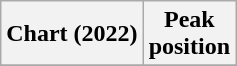<table class="wikitable plainrowheaders" style="text-align:center">
<tr>
<th scope="col">Chart (2022)</th>
<th scope="col">Peak<br>position</th>
</tr>
<tr>
</tr>
</table>
